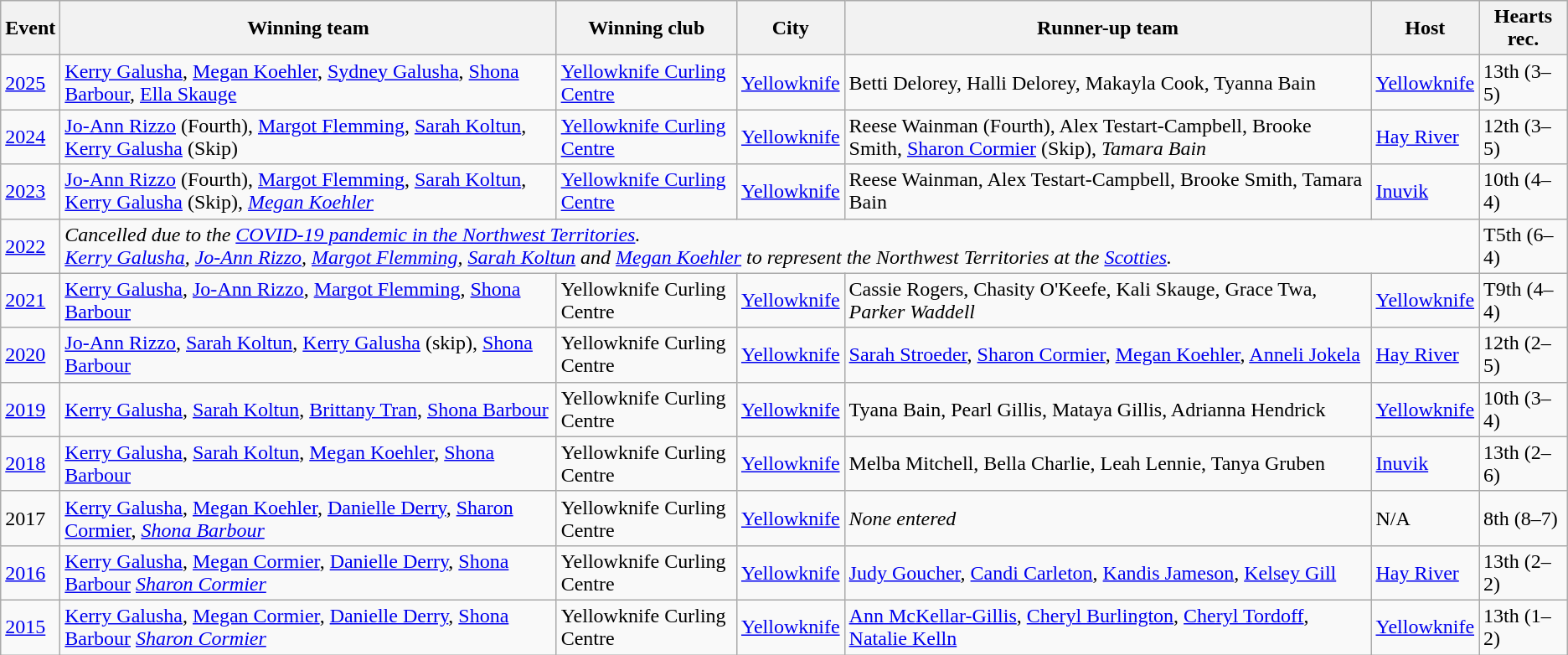<table class="wikitable">
<tr>
<th scope="col">Event</th>
<th scope="col">Winning team</th>
<th scope="col">Winning club</th>
<th scope="col">City</th>
<th scope="col">Runner-up team</th>
<th scope="col">Host</th>
<th scope="col">Hearts rec.</th>
</tr>
<tr>
<td><a href='#'>2025</a></td>
<td><a href='#'>Kerry Galusha</a>, <a href='#'>Megan Koehler</a>, <a href='#'>Sydney Galusha</a>, <a href='#'>Shona Barbour</a>, <a href='#'>Ella Skauge</a></td>
<td><a href='#'>Yellowknife Curling Centre</a></td>
<td><a href='#'>Yellowknife</a></td>
<td>Betti Delorey, Halli Delorey, Makayla Cook, Tyanna Bain</td>
<td><a href='#'>Yellowknife</a></td>
<td>13th (3–5)</td>
</tr>
<tr>
<td><a href='#'>2024</a></td>
<td><a href='#'>Jo-Ann Rizzo</a> (Fourth), <a href='#'>Margot Flemming</a>, <a href='#'>Sarah Koltun</a>, <a href='#'>Kerry Galusha</a> (Skip)</td>
<td><a href='#'>Yellowknife Curling Centre</a></td>
<td><a href='#'>Yellowknife</a></td>
<td>Reese Wainman (Fourth), Alex Testart-Campbell, Brooke Smith, <a href='#'>Sharon Cormier</a> (Skip), <em>Tamara Bain</em></td>
<td><a href='#'>Hay River</a></td>
<td>12th (3–5)</td>
</tr>
<tr>
<td><a href='#'>2023</a></td>
<td><a href='#'>Jo-Ann Rizzo</a> (Fourth), <a href='#'>Margot Flemming</a>, <a href='#'>Sarah Koltun</a>, <a href='#'>Kerry Galusha</a> (Skip), <em><a href='#'>Megan Koehler</a></em></td>
<td><a href='#'>Yellowknife Curling Centre</a></td>
<td><a href='#'>Yellowknife</a></td>
<td>Reese Wainman, Alex Testart-Campbell, Brooke Smith, Tamara Bain</td>
<td><a href='#'>Inuvik</a></td>
<td>10th (4–4)</td>
</tr>
<tr>
<td><a href='#'>2022</a></td>
<td colspan="5"><em>Cancelled due to the <a href='#'>COVID-19 pandemic in the Northwest Territories</a>. <br> <a href='#'>Kerry Galusha</a>, <a href='#'>Jo-Ann Rizzo</a>, <a href='#'>Margot Flemming</a>, <a href='#'>Sarah Koltun</a> and <a href='#'>Megan Koehler</a> to represent the Northwest Territories at the <a href='#'>Scotties</a>.</em></td>
<td>T5th (6–4)</td>
</tr>
<tr>
<td><a href='#'>2021</a></td>
<td><a href='#'>Kerry Galusha</a>, <a href='#'>Jo-Ann Rizzo</a>, <a href='#'>Margot Flemming</a>, <a href='#'>Shona Barbour</a></td>
<td>Yellowknife Curling Centre</td>
<td><a href='#'>Yellowknife</a></td>
<td>Cassie Rogers, Chasity O'Keefe, Kali Skauge, Grace Twa, <em>Parker Waddell</em></td>
<td><a href='#'>Yellowknife</a></td>
<td>T9th (4–4)</td>
</tr>
<tr>
<td><a href='#'>2020</a></td>
<td><a href='#'>Jo-Ann Rizzo</a>, <a href='#'>Sarah Koltun</a>, <a href='#'>Kerry Galusha</a> (skip), <a href='#'>Shona Barbour</a></td>
<td>Yellowknife Curling Centre</td>
<td><a href='#'>Yellowknife</a></td>
<td><a href='#'>Sarah Stroeder</a>, <a href='#'>Sharon Cormier</a>, <a href='#'>Megan Koehler</a>, <a href='#'>Anneli Jokela</a></td>
<td><a href='#'>Hay River</a></td>
<td>12th (2–5)</td>
</tr>
<tr>
<td><a href='#'>2019</a></td>
<td><a href='#'>Kerry Galusha</a>, <a href='#'>Sarah Koltun</a>, <a href='#'>Brittany Tran</a>, <a href='#'>Shona Barbour</a></td>
<td>Yellowknife Curling Centre</td>
<td><a href='#'>Yellowknife</a></td>
<td>Tyana Bain, Pearl Gillis, Mataya Gillis, Adrianna Hendrick</td>
<td><a href='#'>Yellowknife</a></td>
<td>10th (3–4)</td>
</tr>
<tr>
<td><a href='#'>2018</a></td>
<td><a href='#'>Kerry Galusha</a>, <a href='#'>Sarah Koltun</a>, <a href='#'>Megan Koehler</a>, <a href='#'>Shona Barbour</a></td>
<td>Yellowknife Curling Centre</td>
<td><a href='#'>Yellowknife</a></td>
<td>Melba Mitchell, Bella Charlie, Leah Lennie, Tanya Gruben</td>
<td><a href='#'>Inuvik</a></td>
<td>13th (2–6)</td>
</tr>
<tr>
<td>2017</td>
<td><a href='#'>Kerry Galusha</a>, <a href='#'>Megan Koehler</a>, <a href='#'>Danielle Derry</a>, <a href='#'>Sharon Cormier</a>, <em><a href='#'>Shona Barbour</a></em></td>
<td>Yellowknife Curling Centre</td>
<td><a href='#'>Yellowknife</a></td>
<td><em>None entered</em></td>
<td>N/A</td>
<td>8th (8–7)</td>
</tr>
<tr>
<td><a href='#'>2016</a></td>
<td><a href='#'>Kerry Galusha</a>, <a href='#'>Megan Cormier</a>, <a href='#'>Danielle Derry</a>, <a href='#'>Shona Barbour</a> <em><a href='#'>Sharon Cormier</a></em></td>
<td>Yellowknife Curling Centre</td>
<td><a href='#'>Yellowknife</a></td>
<td><a href='#'>Judy Goucher</a>, <a href='#'>Candi Carleton</a>, <a href='#'>Kandis Jameson</a>, <a href='#'>Kelsey Gill</a></td>
<td><a href='#'>Hay River</a></td>
<td>13th (2–2)</td>
</tr>
<tr>
<td><a href='#'>2015</a></td>
<td><a href='#'>Kerry Galusha</a>, <a href='#'>Megan Cormier</a>, <a href='#'>Danielle Derry</a>, <a href='#'>Shona Barbour</a> <em><a href='#'>Sharon Cormier</a></em></td>
<td>Yellowknife Curling Centre</td>
<td><a href='#'>Yellowknife</a></td>
<td><a href='#'>Ann McKellar-Gillis</a>, <a href='#'>Cheryl Burlington</a>, <a href='#'>Cheryl Tordoff</a>, <a href='#'>Natalie Kelln</a></td>
<td><a href='#'>Yellowknife</a></td>
<td>13th (1–2)</td>
</tr>
</table>
